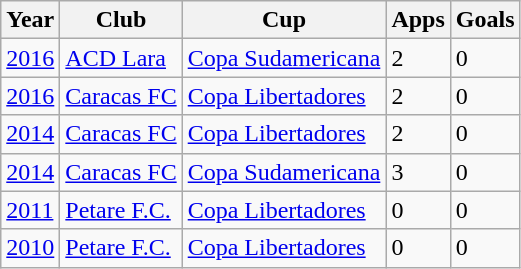<table class="wikitable">
<tr>
<th><strong>Year</strong></th>
<th><strong>Club</strong></th>
<th><strong>Cup</strong></th>
<th><strong>Apps</strong></th>
<th><strong>Goals</strong></th>
</tr>
<tr>
<td><a href='#'>2016</a></td>
<td><a href='#'>ACD Lara</a></td>
<td><a href='#'>Copa Sudamericana</a></td>
<td>2</td>
<td>0</td>
</tr>
<tr>
<td><a href='#'>2016</a></td>
<td><a href='#'>Caracas FC</a></td>
<td><a href='#'>Copa Libertadores</a></td>
<td>2</td>
<td>0</td>
</tr>
<tr>
<td><a href='#'>2014</a></td>
<td><a href='#'>Caracas FC</a></td>
<td><a href='#'>Copa Libertadores</a></td>
<td>2</td>
<td>0</td>
</tr>
<tr>
<td><a href='#'>2014</a></td>
<td><a href='#'>Caracas FC</a></td>
<td><a href='#'>Copa Sudamericana</a></td>
<td>3</td>
<td>0</td>
</tr>
<tr>
<td><a href='#'>2011</a></td>
<td><a href='#'>Petare F.C.</a></td>
<td><a href='#'>Copa Libertadores</a></td>
<td>0</td>
<td>0</td>
</tr>
<tr>
<td><a href='#'>2010</a></td>
<td><a href='#'>Petare F.C.</a></td>
<td><a href='#'>Copa Libertadores</a></td>
<td>0</td>
<td>0</td>
</tr>
</table>
